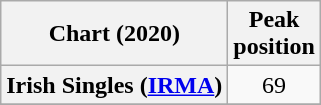<table class="wikitable sortable plainrowheaders" style="text-align:center">
<tr>
<th scope="col">Chart (2020)</th>
<th scope="col">Peak<br> position</th>
</tr>
<tr>
<th scope="row">Irish Singles (<a href='#'>IRMA</a>)</th>
<td>69</td>
</tr>
<tr>
</tr>
</table>
